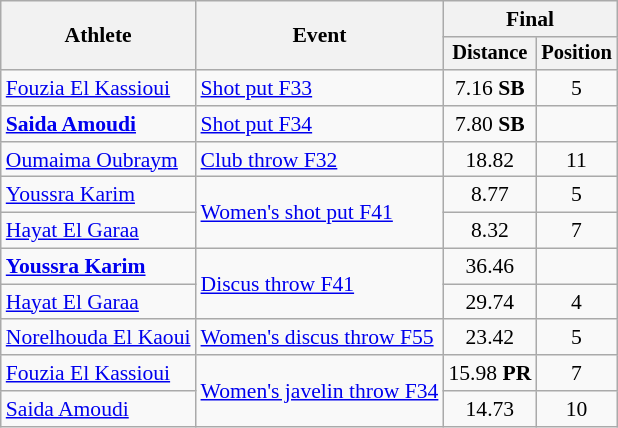<table class=wikitable style="font-size:90%">
<tr>
<th rowspan="2">Athlete</th>
<th rowspan="2">Event</th>
<th colspan="2">Final</th>
</tr>
<tr style="font-size:95%">
<th>Distance</th>
<th>Position</th>
</tr>
<tr align=center>
<td align=left><a href='#'>Fouzia El Kassioui</a></td>
<td align=left><a href='#'>Shot put F33</a></td>
<td>7.16 <strong>SB</strong></td>
<td>5</td>
</tr>
<tr align=center>
<td align=left><strong><a href='#'>Saida Amoudi</a></strong></td>
<td align=left><a href='#'>Shot put F34</a></td>
<td>7.80 <strong>SB</strong></td>
<td></td>
</tr>
<tr align=center>
<td align=left><a href='#'>Oumaima Oubraym</a></td>
<td align=left><a href='#'>Club throw F32</a></td>
<td>18.82</td>
<td>11</td>
</tr>
<tr align=center>
<td align=left><a href='#'>Youssra Karim</a></td>
<td align=left rowspan=2><a href='#'>Women's shot put F41</a></td>
<td>8.77</td>
<td>5</td>
</tr>
<tr align=center>
<td align=left><a href='#'>Hayat El Garaa</a></td>
<td>8.32</td>
<td>7</td>
</tr>
<tr align=center>
<td align=left><strong><a href='#'>Youssra Karim</a></strong></td>
<td align=left rowspan=2><a href='#'>Discus throw F41</a></td>
<td>36.46</td>
<td></td>
</tr>
<tr align=center>
<td align=left><a href='#'>Hayat El Garaa</a></td>
<td>29.74</td>
<td>4</td>
</tr>
<tr align=center>
<td align=left><a href='#'>Norelhouda El Kaoui</a></td>
<td align=left><a href='#'>Women's discus throw F55</a></td>
<td>23.42</td>
<td>5</td>
</tr>
<tr align=center>
<td align=left><a href='#'>Fouzia El Kassioui</a></td>
<td align=left rowspan=2><a href='#'>Women's javelin throw F34</a></td>
<td>15.98 <strong>PR</strong></td>
<td>7</td>
</tr>
<tr align=center>
<td align=left><a href='#'>Saida Amoudi</a></td>
<td>14.73</td>
<td>10</td>
</tr>
</table>
